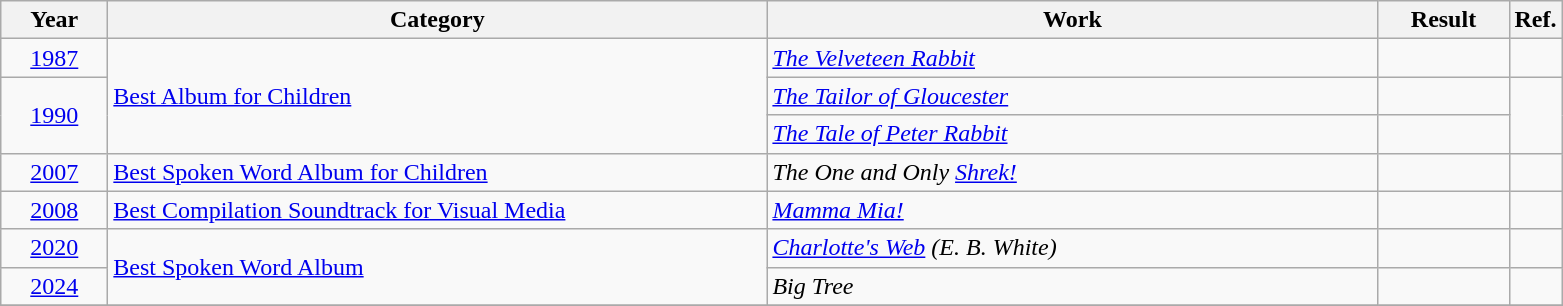<table class="wikitable sortable">
<tr>
<th scope="col" style="width:4em;">Year</th>
<th scope="col" style="width:27em;">Category</th>
<th scope="col" style="width:25em;">Work</th>
<th scope="col" style="width:5em;">Result</th>
<th class=unsortable>Ref.</th>
</tr>
<tr>
<td style="text-align:center;"><a href='#'>1987</a></td>
<td rowspan="3"><a href='#'>Best Album for Children</a></td>
<td><em><a href='#'>The Velveteen Rabbit</a></em></td>
<td></td>
<td style="text-align:center;"></td>
</tr>
<tr>
<td style="text-align:center;", rowspan="2"><a href='#'>1990</a></td>
<td><em><a href='#'>The Tailor of Gloucester</a></em></td>
<td></td>
<td style="text-align:center;", rowspan=2></td>
</tr>
<tr>
<td><em><a href='#'>The Tale of Peter Rabbit</a></em></td>
<td></td>
</tr>
<tr>
<td style="text-align:center;"><a href='#'>2007</a></td>
<td><a href='#'>Best Spoken Word Album for Children</a></td>
<td><em>The One and Only <a href='#'>Shrek!</a></em></td>
<td></td>
<td style="text-align:center;"></td>
</tr>
<tr>
<td style="text-align:center;"><a href='#'>2008</a></td>
<td><a href='#'>Best Compilation Soundtrack for Visual Media</a></td>
<td><em><a href='#'>Mamma Mia!</a></em></td>
<td></td>
<td style="text-align:center;"></td>
</tr>
<tr>
<td style="text-align:center;"><a href='#'>2020</a></td>
<td rowspan=2><a href='#'>Best Spoken Word Album</a></td>
<td><em><a href='#'>Charlotte's Web</a> (E. B. White)</em></td>
<td></td>
<td style="text-align:center;"></td>
</tr>
<tr>
<td style="text-align:center;"><a href='#'>2024</a></td>
<td><em>Big Tree</em></td>
<td></td>
<td style="text-align:center;"></td>
</tr>
<tr>
</tr>
</table>
